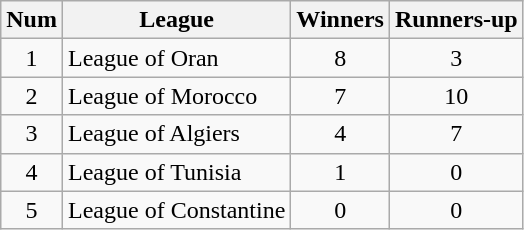<table class="wikitable">
<tr>
<th>Num</th>
<th>League</th>
<th>Winners</th>
<th>Runners-up</th>
</tr>
<tr>
<td align=center>1</td>
<td>  League of Oran</td>
<td align=center>8</td>
<td align=center>3</td>
</tr>
<tr>
<td align=center>2</td>
<td> League of Morocco</td>
<td align=center>7</td>
<td align=center>10</td>
</tr>
<tr>
<td align=center>3</td>
<td>  League of Algiers</td>
<td align=center>4</td>
<td align=center>7</td>
</tr>
<tr>
<td align=center>4</td>
<td> League of Tunisia</td>
<td align=center>1</td>
<td align=center>0</td>
</tr>
<tr>
<td align=center>5</td>
<td>  League of Constantine</td>
<td align=center>0</td>
<td align=center>0</td>
</tr>
</table>
